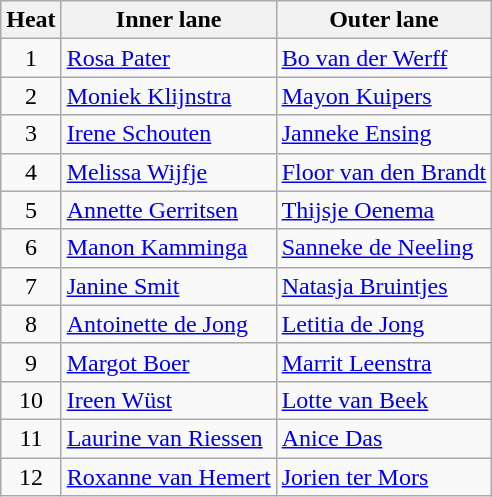<table class="wikitable">
<tr>
<th>Heat</th>
<th>Inner lane</th>
<th>Outer lane</th>
</tr>
<tr>
<td align="center">1</td>
<td><a href='#'>Rosa Pater</a></td>
<td><a href='#'>Bo van der Werff</a></td>
</tr>
<tr>
<td align="center">2</td>
<td><a href='#'>Moniek Klijnstra</a></td>
<td><a href='#'>Mayon Kuipers</a></td>
</tr>
<tr>
<td align="center">3</td>
<td><a href='#'>Irene Schouten</a></td>
<td><a href='#'>Janneke Ensing</a></td>
</tr>
<tr>
<td align="center">4</td>
<td><a href='#'>Melissa Wijfje</a></td>
<td><a href='#'>Floor van den Brandt</a></td>
</tr>
<tr>
<td align="center">5</td>
<td><a href='#'>Annette Gerritsen</a></td>
<td><a href='#'>Thijsje Oenema</a></td>
</tr>
<tr>
<td align="center">6</td>
<td><a href='#'>Manon Kamminga</a></td>
<td><a href='#'>Sanneke de Neeling</a></td>
</tr>
<tr>
<td align="center">7</td>
<td><a href='#'>Janine Smit</a></td>
<td><a href='#'>Natasja Bruintjes</a></td>
</tr>
<tr>
<td align="center">8</td>
<td><a href='#'>Antoinette de Jong</a></td>
<td><a href='#'>Letitia de Jong</a></td>
</tr>
<tr>
<td align="center">9</td>
<td><a href='#'>Margot Boer</a></td>
<td><a href='#'>Marrit Leenstra</a></td>
</tr>
<tr>
<td align="center">10</td>
<td><a href='#'>Ireen Wüst</a></td>
<td><a href='#'>Lotte van Beek</a></td>
</tr>
<tr>
<td align="center">11</td>
<td><a href='#'>Laurine van Riessen</a></td>
<td><a href='#'>Anice Das</a></td>
</tr>
<tr>
<td align="center">12</td>
<td><a href='#'>Roxanne van Hemert</a></td>
<td><a href='#'>Jorien ter Mors</a></td>
</tr>
</table>
